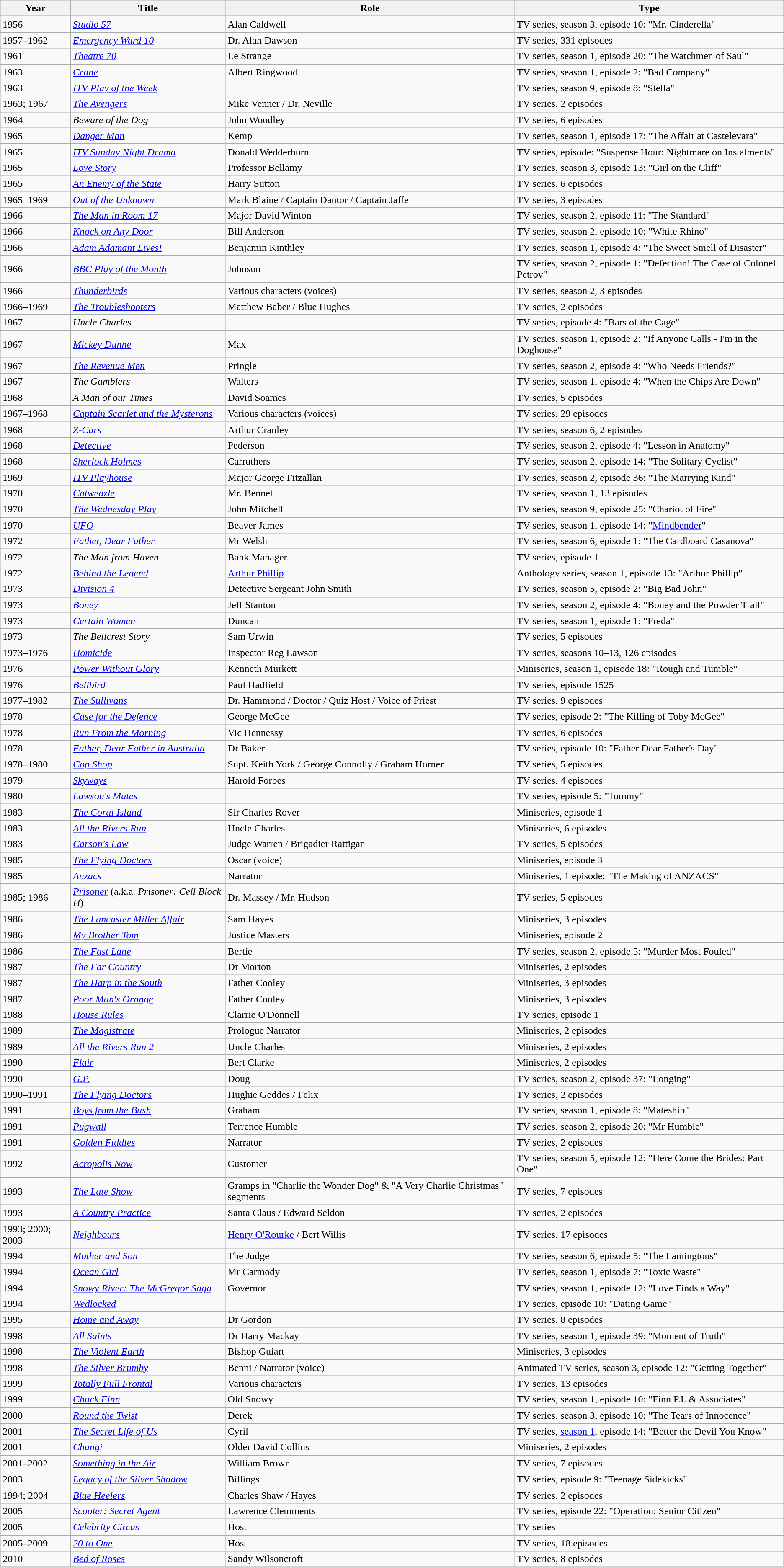<table class=wikitable>
<tr>
<th>Year</th>
<th>Title</th>
<th>Role</th>
<th>Type</th>
</tr>
<tr>
<td>1956</td>
<td><em><a href='#'>Studio 57</a></em></td>
<td>Alan Caldwell</td>
<td>TV series, season 3, episode 10: "Mr. Cinderella"</td>
</tr>
<tr>
<td>1957–1962</td>
<td><em><a href='#'>Emergency Ward 10</a></em></td>
<td>Dr. Alan Dawson</td>
<td>TV series, 331 episodes</td>
</tr>
<tr>
<td>1961</td>
<td><em><a href='#'>Theatre 70</a></em></td>
<td>Le Strange</td>
<td>TV series, season 1, episode 20: "The Watchmen of Saul"</td>
</tr>
<tr>
<td>1963</td>
<td><em><a href='#'>Crane</a></em></td>
<td>Albert Ringwood</td>
<td>TV series, season 1, episode 2: "Bad Company"</td>
</tr>
<tr>
<td>1963</td>
<td><em><a href='#'>ITV Play of the Week</a></em></td>
<td></td>
<td>TV series, season 9, episode 8: "Stella"</td>
</tr>
<tr>
<td>1963; 1967</td>
<td><em><a href='#'>The Avengers</a></em></td>
<td>Mike Venner / Dr. Neville</td>
<td>TV series, 2 episodes</td>
</tr>
<tr>
<td>1964</td>
<td><em>Beware of the Dog</em></td>
<td>John Woodley</td>
<td>TV series, 6 episodes</td>
</tr>
<tr>
<td>1965</td>
<td><em><a href='#'>Danger Man</a></em></td>
<td>Kemp</td>
<td>TV series, season 1, episode 17: "The Affair at Castelevara"</td>
</tr>
<tr>
<td>1965</td>
<td><em><a href='#'>ITV Sunday Night Drama</a></em></td>
<td>Donald Wedderburn</td>
<td>TV series, episode: "Suspense Hour: Nightmare on Instalments"</td>
</tr>
<tr>
<td>1965</td>
<td><em><a href='#'>Love Story</a></em></td>
<td>Professor Bellamy</td>
<td>TV series, season 3, episode 13: "Girl on the Cliff"</td>
</tr>
<tr>
<td>1965</td>
<td><em><a href='#'>An Enemy of the State</a></em></td>
<td>Harry Sutton</td>
<td>TV series, 6 episodes</td>
</tr>
<tr>
<td>1965–1969</td>
<td><em><a href='#'>Out of the Unknown</a></em></td>
<td>Mark Blaine / Captain Dantor / Captain Jaffe</td>
<td>TV series, 3 episodes</td>
</tr>
<tr>
<td>1966</td>
<td><em><a href='#'>The Man in Room 17</a></em></td>
<td>Major David Winton</td>
<td>TV series, season 2, episode 11: "The Standard"</td>
</tr>
<tr>
<td>1966</td>
<td><em><a href='#'>Knock on Any Door</a></em></td>
<td>Bill Anderson</td>
<td>TV series, season 2, episode 10: "White Rhino"</td>
</tr>
<tr>
<td>1966</td>
<td><em><a href='#'>Adam Adamant Lives!</a></em></td>
<td>Benjamin Kinthley</td>
<td>TV series, season 1, episode 4: "The Sweet Smell of Disaster"</td>
</tr>
<tr>
<td>1966</td>
<td><em><a href='#'>BBC Play of the Month</a></em></td>
<td>Johnson</td>
<td>TV series, season 2, episode 1: "Defection! The Case of Colonel Petrov"</td>
</tr>
<tr>
<td>1966</td>
<td><em><a href='#'>Thunderbirds</a></em></td>
<td>Various characters (voices)</td>
<td>TV series, season 2, 3 episodes</td>
</tr>
<tr>
<td>1966–1969</td>
<td><em><a href='#'>The Troubleshooters</a></em></td>
<td>Matthew Baber / Blue Hughes</td>
<td>TV series, 2 episodes</td>
</tr>
<tr>
<td>1967</td>
<td><em>Uncle Charles</em></td>
<td></td>
<td>TV series, episode 4: "Bars of the Cage"</td>
</tr>
<tr>
<td>1967</td>
<td><em><a href='#'>Mickey Dunne</a></em></td>
<td>Max</td>
<td>TV series, season 1, episode 2: "If Anyone Calls - I'm in the Doghouse"</td>
</tr>
<tr>
<td>1967</td>
<td><em><a href='#'>The Revenue Men</a></em></td>
<td>Pringle</td>
<td>TV series, season 2, episode 4: "Who Needs Friends?"</td>
</tr>
<tr>
<td>1967</td>
<td><em>The Gamblers</em></td>
<td>Walters</td>
<td>TV series, season 1, episode 4: "When the Chips Are Down"</td>
</tr>
<tr>
<td>1968</td>
<td><em>A Man of our Times</em></td>
<td>David Soames</td>
<td>TV series, 5 episodes</td>
</tr>
<tr>
<td>1967–1968</td>
<td><em><a href='#'>Captain Scarlet and the Mysterons</a></em></td>
<td>Various characters (voices)</td>
<td>TV series, 29 episodes</td>
</tr>
<tr>
<td>1968</td>
<td><em><a href='#'>Z-Cars</a></em></td>
<td>Arthur Cranley</td>
<td>TV series, season 6, 2 episodes</td>
</tr>
<tr>
<td>1968</td>
<td><em><a href='#'>Detective</a></em></td>
<td>Pederson</td>
<td>TV series, season 2, episode 4: "Lesson in Anatomy"</td>
</tr>
<tr>
<td>1968</td>
<td><em><a href='#'>Sherlock Holmes</a></em></td>
<td>Carruthers</td>
<td>TV series, season 2, episode 14: "The Solitary Cyclist"</td>
</tr>
<tr>
<td>1969</td>
<td><em><a href='#'>ITV Playhouse</a></em></td>
<td>Major George Fitzallan</td>
<td>TV series, season 2, episode 36: "The Marrying Kind"</td>
</tr>
<tr>
<td>1970</td>
<td><em><a href='#'>Catweazle</a></em></td>
<td>Mr. Bennet</td>
<td>TV series, season 1, 13 episodes</td>
</tr>
<tr>
<td>1970</td>
<td><em><a href='#'>The Wednesday Play</a></em></td>
<td>John Mitchell</td>
<td>TV series, season 9, episode 25: "Chariot of Fire"</td>
</tr>
<tr>
<td>1970</td>
<td><em><a href='#'>UFO</a></em></td>
<td>Beaver James</td>
<td>TV series, season 1, episode 14: "<a href='#'>Mindbender</a>"</td>
</tr>
<tr>
<td>1972</td>
<td><em><a href='#'>Father, Dear Father</a></em></td>
<td>Mr Welsh</td>
<td>TV series, season 6, episode 1: "The Cardboard Casanova"</td>
</tr>
<tr>
<td>1972</td>
<td><em>The Man from Haven</em></td>
<td>Bank Manager</td>
<td>TV series, episode 1</td>
</tr>
<tr>
<td>1972</td>
<td><em><a href='#'>Behind the Legend</a></em></td>
<td><a href='#'>Arthur Phillip</a></td>
<td>Anthology series, season 1, episode 13: "Arthur Phillip"</td>
</tr>
<tr>
<td>1973</td>
<td><em><a href='#'>Division 4</a></em></td>
<td>Detective Sergeant John Smith</td>
<td>TV series, season 5, episode 2: "Big Bad John"</td>
</tr>
<tr>
<td>1973</td>
<td><em><a href='#'>Boney</a></em></td>
<td>Jeff Stanton</td>
<td>TV series, season 2, episode 4: "Boney and the Powder Trail"</td>
</tr>
<tr>
<td>1973</td>
<td><em><a href='#'>Certain Women</a></em></td>
<td>Duncan</td>
<td>TV series, season 1, episode 1: "Freda"</td>
</tr>
<tr>
<td>1973</td>
<td><em>The Bellcrest Story</em></td>
<td>Sam Urwin</td>
<td>TV series, 5 episodes</td>
</tr>
<tr>
<td>1973–1976</td>
<td><em><a href='#'>Homicide</a></em></td>
<td>Inspector Reg Lawson</td>
<td>TV series, seasons 10–13, 126 episodes</td>
</tr>
<tr>
<td>1976</td>
<td><em><a href='#'>Power Without Glory</a></em></td>
<td>Kenneth Murkett</td>
<td>Miniseries, season 1, episode 18: "Rough and Tumble"</td>
</tr>
<tr>
<td>1976</td>
<td><em><a href='#'>Bellbird</a></em></td>
<td>Paul Hadfield</td>
<td>TV series, episode 1525</td>
</tr>
<tr>
<td>1977–1982</td>
<td><em><a href='#'>The Sullivans</a></em></td>
<td>Dr. Hammond / Doctor / Quiz Host / Voice of Priest</td>
<td>TV series, 9 episodes</td>
</tr>
<tr>
<td>1978</td>
<td><em><a href='#'>Case for the Defence</a></em></td>
<td>George McGee</td>
<td>TV series, episode 2: "The Killing of Toby McGee"</td>
</tr>
<tr>
<td>1978</td>
<td><em><a href='#'>Run From the Morning</a></em></td>
<td>Vic Hennessy</td>
<td>TV series, 6 episodes</td>
</tr>
<tr>
<td>1978</td>
<td><em><a href='#'>Father, Dear Father in Australia</a></em></td>
<td>Dr Baker</td>
<td>TV series, episode 10: "Father Dear Father's Day"</td>
</tr>
<tr>
<td>1978–1980</td>
<td><em><a href='#'>Cop Shop</a></em></td>
<td>Supt. Keith York / George Connolly / Graham Horner</td>
<td>TV series, 5 episodes</td>
</tr>
<tr>
<td>1979</td>
<td><em><a href='#'>Skyways</a></em></td>
<td>Harold Forbes</td>
<td>TV series, 4 episodes</td>
</tr>
<tr>
<td>1980</td>
<td><em><a href='#'>Lawson's Mates</a></em></td>
<td></td>
<td>TV series, episode 5: "Tommy"</td>
</tr>
<tr>
<td>1983</td>
<td><em><a href='#'>The Coral Island</a></em></td>
<td>Sir Charles Rover</td>
<td>Miniseries, episode 1</td>
</tr>
<tr>
<td>1983</td>
<td><em><a href='#'>All the Rivers Run</a></em></td>
<td>Uncle Charles</td>
<td>Miniseries, 6 episodes</td>
</tr>
<tr>
<td>1983</td>
<td><em><a href='#'>Carson's Law</a></em></td>
<td>Judge Warren / Brigadier Rattigan</td>
<td>TV series, 5 episodes</td>
</tr>
<tr>
<td>1985</td>
<td><em><a href='#'>The Flying Doctors</a></em></td>
<td>Oscar (voice)</td>
<td>Miniseries, episode 3</td>
</tr>
<tr>
<td>1985</td>
<td><em><a href='#'>Anzacs</a></em></td>
<td>Narrator</td>
<td>Miniseries, 1 episode: "The Making of ANZACS"</td>
</tr>
<tr>
<td>1985; 1986</td>
<td><em><a href='#'>Prisoner</a></em> (a.k.a. <em>Prisoner: Cell Block H</em>)</td>
<td>Dr. Massey / Mr. Hudson</td>
<td>TV series, 5 episodes</td>
</tr>
<tr>
<td>1986</td>
<td><em><a href='#'>The Lancaster Miller Affair</a></em></td>
<td>Sam Hayes</td>
<td>Miniseries, 3 episodes</td>
</tr>
<tr>
<td>1986</td>
<td><em><a href='#'>My Brother Tom</a></em></td>
<td>Justice Masters</td>
<td>Miniseries, episode 2</td>
</tr>
<tr>
<td>1986</td>
<td><em><a href='#'>The Fast Lane</a></em></td>
<td>Bertie</td>
<td>TV series, season 2, episode 5: "Murder Most Fouled"</td>
</tr>
<tr>
<td>1987</td>
<td><em><a href='#'>The Far Country</a></em></td>
<td>Dr Morton</td>
<td>Miniseries, 2 episodes</td>
</tr>
<tr>
<td>1987</td>
<td><em><a href='#'>The Harp in the South</a></em></td>
<td>Father Cooley</td>
<td>Miniseries, 3 episodes</td>
</tr>
<tr>
<td>1987</td>
<td><em><a href='#'>Poor Man's Orange</a></em></td>
<td>Father Cooley</td>
<td>Miniseries, 3 episodes</td>
</tr>
<tr>
<td>1988</td>
<td><em><a href='#'>House Rules</a></em></td>
<td>Clarrie O'Donnell</td>
<td>TV series, episode 1</td>
</tr>
<tr>
<td>1989</td>
<td><em><a href='#'>The Magistrate</a></em></td>
<td>Prologue Narrator</td>
<td>Miniseries, 2 episodes</td>
</tr>
<tr>
<td>1989</td>
<td><em><a href='#'>All the Rivers Run 2</a></em></td>
<td>Uncle Charles</td>
<td>Miniseries, 2 episodes</td>
</tr>
<tr>
<td>1990</td>
<td><em><a href='#'>Flair</a></em></td>
<td>Bert Clarke</td>
<td>Miniseries, 2 episodes</td>
</tr>
<tr>
<td>1990</td>
<td><em><a href='#'>G.P.</a></em></td>
<td>Doug</td>
<td>TV series, season 2, episode 37: "Longing"</td>
</tr>
<tr>
<td>1990–1991</td>
<td><em><a href='#'>The Flying Doctors</a></em></td>
<td>Hughie Geddes / Felix</td>
<td>TV series, 2 episodes</td>
</tr>
<tr>
<td>1991</td>
<td><em><a href='#'>Boys from the Bush</a></em></td>
<td>Graham</td>
<td>TV series, season 1, episode 8: "Mateship"</td>
</tr>
<tr>
<td>1991</td>
<td><em><a href='#'>Pugwall</a></em></td>
<td>Terrence Humble</td>
<td>TV series, season 2, episode 20: "Mr Humble"</td>
</tr>
<tr>
<td>1991</td>
<td><em><a href='#'>Golden Fiddles</a></em></td>
<td>Narrator</td>
<td>TV series, 2 episodes</td>
</tr>
<tr>
<td>1992</td>
<td><em><a href='#'>Acropolis Now</a></em></td>
<td>Customer</td>
<td>TV series, season 5, episode 12: "Here Come the Brides: Part One"</td>
</tr>
<tr>
<td>1993</td>
<td><em><a href='#'>The Late Show</a></em></td>
<td>Gramps in "Charlie the Wonder Dog" & "A Very Charlie Christmas" segments</td>
<td>TV series, 7 episodes</td>
</tr>
<tr>
<td>1993</td>
<td><em><a href='#'>A Country Practice</a></em></td>
<td>Santa Claus / Edward Seldon</td>
<td>TV series, 2 episodes</td>
</tr>
<tr>
<td>1993; 2000; 2003</td>
<td><em><a href='#'>Neighbours</a></em></td>
<td><a href='#'>Henry O'Rourke</a> / Bert Willis</td>
<td>TV series, 17 episodes</td>
</tr>
<tr>
<td>1994</td>
<td><em><a href='#'>Mother and Son</a></em></td>
<td>The Judge</td>
<td>TV series, season 6, episode 5: "The Lamingtons"</td>
</tr>
<tr>
<td>1994</td>
<td><em><a href='#'>Ocean Girl</a></em></td>
<td>Mr Carmody</td>
<td>TV series, season 1, episode 7: "Toxic Waste"</td>
</tr>
<tr>
<td>1994</td>
<td><em><a href='#'>Snowy River: The McGregor Saga</a></em></td>
<td>Governor</td>
<td>TV series, season 1, episode 12: "Love Finds a Way"</td>
</tr>
<tr>
<td>1994</td>
<td><em><a href='#'>Wedlocked</a></em></td>
<td></td>
<td>TV series, episode 10: "Dating Game"</td>
</tr>
<tr>
<td>1995</td>
<td><em><a href='#'>Home and Away</a></em></td>
<td>Dr Gordon</td>
<td>TV series, 8 episodes</td>
</tr>
<tr>
<td>1998</td>
<td><em><a href='#'>All Saints</a></em></td>
<td>Dr Harry Mackay</td>
<td>TV series, season 1, episode 39: "Moment of Truth"</td>
</tr>
<tr>
<td>1998</td>
<td><em><a href='#'>The Violent Earth</a></em></td>
<td>Bishop Guiart</td>
<td>Miniseries, 3 episodes</td>
</tr>
<tr>
<td>1998</td>
<td><em> <a href='#'>The Silver Brumby</a></em></td>
<td>Benni / Narrator (voice)</td>
<td>Animated TV series, season 3, episode 12: "Getting Together"</td>
</tr>
<tr>
<td>1999</td>
<td><em><a href='#'>Totally Full Frontal</a></em></td>
<td>Various characters</td>
<td>TV series, 13 episodes</td>
</tr>
<tr>
<td>1999</td>
<td><em><a href='#'>Chuck Finn</a></em></td>
<td>Old Snowy</td>
<td>TV series, season 1, episode 10: "Finn P.I. & Associates"</td>
</tr>
<tr>
<td>2000</td>
<td><em><a href='#'>Round the Twist</a></em></td>
<td>Derek</td>
<td>TV series, season 3, episode 10: "The Tears of Innocence"</td>
</tr>
<tr>
<td>2001</td>
<td><em><a href='#'>The Secret Life of Us</a></em></td>
<td>Cyril</td>
<td>TV series, <a href='#'>season 1</a>, episode 14: "Better the Devil You Know"</td>
</tr>
<tr>
<td>2001</td>
<td><em><a href='#'>Changi</a></em></td>
<td>Older David Collins</td>
<td>Miniseries, 2 episodes</td>
</tr>
<tr>
<td>2001–2002</td>
<td><em><a href='#'>Something in the Air</a></em></td>
<td>William Brown</td>
<td>TV series, 7 episodes</td>
</tr>
<tr>
<td>2003</td>
<td><em><a href='#'>Legacy of the Silver Shadow</a></em></td>
<td>Billings</td>
<td>TV series, episode 9: "Teenage Sidekicks"</td>
</tr>
<tr>
<td>1994; 2004</td>
<td><em><a href='#'>Blue Heelers</a></em></td>
<td>Charles Shaw / Hayes</td>
<td>TV series, 2 episodes</td>
</tr>
<tr>
<td>2005</td>
<td><em><a href='#'>Scooter: Secret Agent</a></em></td>
<td>Lawrence Clemments</td>
<td>TV series, episode 22: "Operation: Senior Citizen"</td>
</tr>
<tr>
<td>2005</td>
<td><em><a href='#'>Celebrity Circus</a></em></td>
<td>Host</td>
<td>TV series</td>
</tr>
<tr>
<td>2005–2009</td>
<td><em><a href='#'>20 to One</a></em></td>
<td>Host</td>
<td>TV series, 18 episodes</td>
</tr>
<tr>
<td>2010</td>
<td><em><a href='#'>Bed of Roses</a></em></td>
<td>Sandy Wilsoncroft</td>
<td>TV series, 8 episodes</td>
</tr>
</table>
